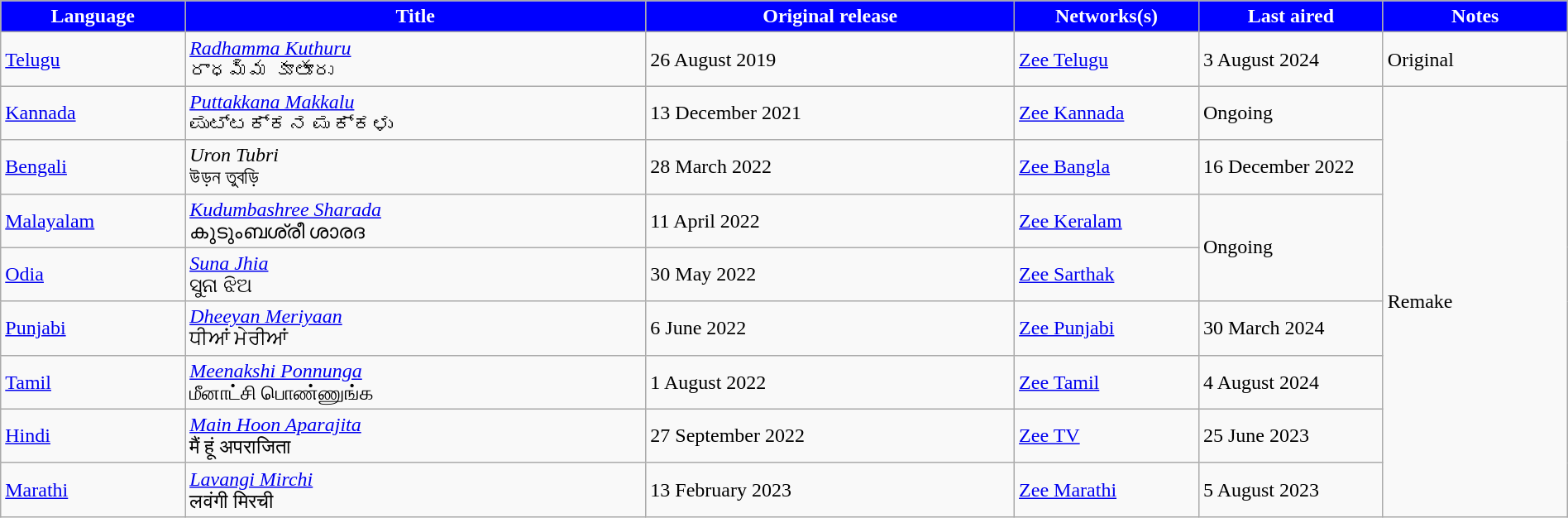<table class="wikitable" style="width: 100%; margin-right: 0%;">
<tr style="color:white">
<th style="background:Blue; width:10%;">Language</th>
<th style="background:Blue; width:25%;">Title</th>
<th style="background:Blue; width:20%;">Original release</th>
<th style="background:Blue; width:10%;">Networks(s)</th>
<th style="background:Blue; width:10%;">Last aired</th>
<th style="background:Blue; width:10%;">Notes</th>
</tr>
<tr>
<td><a href='#'>Telugu</a></td>
<td><em><a href='#'>Radhamma Kuthuru</a></em> <br> రాధమ్మ కూతూరు</td>
<td>26 August 2019</td>
<td><a href='#'>Zee Telugu</a></td>
<td>3 August 2024</td>
<td>Original</td>
</tr>
<tr>
<td><a href='#'>Kannada</a></td>
<td><em><a href='#'>Puttakkana Makkalu</a></em> <br> ಪುಟ್ಟಕ್ಕನ ಮಕ್ಕಳು</td>
<td>13 December 2021</td>
<td><a href='#'>Zee Kannada</a></td>
<td>Ongoing</td>
<td rowspan="8">Remake</td>
</tr>
<tr>
<td><a href='#'>Bengali</a></td>
<td><em>Uron Tubri</em> <br> উড়ন তুবড়ি</td>
<td>28 March 2022</td>
<td><a href='#'>Zee Bangla</a></td>
<td>16 December 2022</td>
</tr>
<tr>
<td><a href='#'>Malayalam</a></td>
<td><em><a href='#'>Kudumbashree Sharada</a></em> <br> കുടുംബശ്രീ ശാരദ</td>
<td>11 April 2022</td>
<td><a href='#'>Zee Keralam</a></td>
<td rowspan="2">Ongoing</td>
</tr>
<tr>
<td><a href='#'>Odia</a></td>
<td><em><a href='#'>Suna Jhia</a></em> <br> ସୁନା ଝିଅ</td>
<td>30 May 2022</td>
<td><a href='#'>Zee Sarthak</a></td>
</tr>
<tr>
<td><a href='#'>Punjabi</a></td>
<td><em><a href='#'>Dheeyan Meriyaan</a></em> <br> ਧੀਆਂ ਮੇਰੀਆਂ</td>
<td>6 June 2022</td>
<td><a href='#'>Zee Punjabi</a></td>
<td>30 March 2024</td>
</tr>
<tr>
<td><a href='#'>Tamil</a></td>
<td><em><a href='#'>Meenakshi Ponnunga</a></em> <br> மீனாட்சி பொண்ணுங்க</td>
<td>1 August 2022</td>
<td><a href='#'>Zee Tamil</a></td>
<td>4 August 2024</td>
</tr>
<tr>
<td><a href='#'>Hindi</a></td>
<td><em><a href='#'>Main Hoon Aparajita</a></em> <br> मैं हूं अपराजिता</td>
<td>27 September 2022</td>
<td><a href='#'>Zee TV</a></td>
<td>25 June 2023</td>
</tr>
<tr>
<td><a href='#'>Marathi</a></td>
<td><em><a href='#'>Lavangi Mirchi</a></em> <br> लवंगी मिरची</td>
<td>13 February 2023</td>
<td><a href='#'>Zee Marathi</a></td>
<td>5 August 2023</td>
</tr>
</table>
